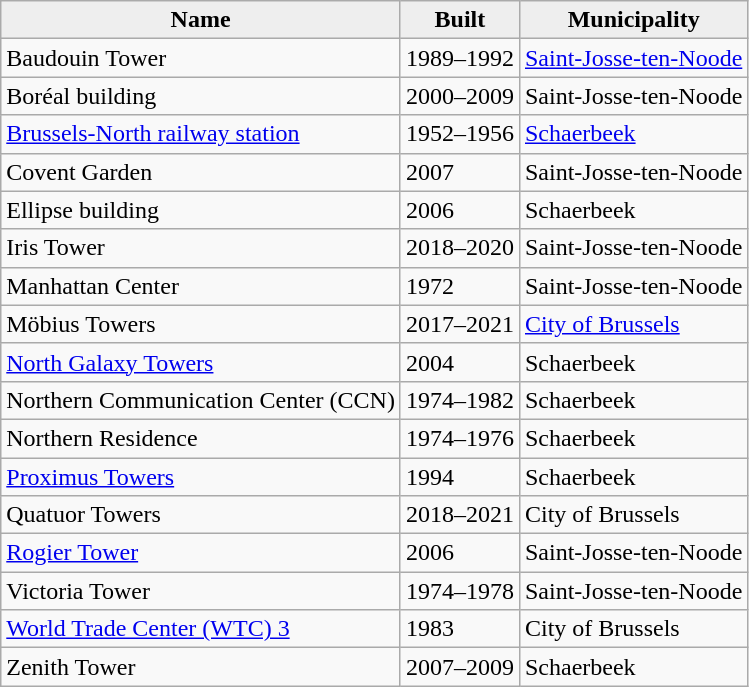<table class="wikitable" style="border:#999; background:light gray;">
<tr style="background:#eee; text-align:center;">
<td rowspan="1"><span><strong>Name</strong></span></td>
<td><span><strong>Built</strong></span></td>
<td><span><strong>Municipality</strong></span></td>
</tr>
<tr>
<td>Baudouin Tower</td>
<td>1989–1992</td>
<td><a href='#'>Saint-Josse-ten-Noode</a></td>
</tr>
<tr>
<td>Boréal building</td>
<td>2000–2009</td>
<td>Saint-Josse-ten-Noode</td>
</tr>
<tr>
<td><a href='#'>Brussels-North railway station</a></td>
<td>1952–1956</td>
<td><a href='#'>Schaerbeek</a></td>
</tr>
<tr>
<td>Covent Garden</td>
<td>2007</td>
<td>Saint-Josse-ten-Noode</td>
</tr>
<tr>
<td>Ellipse building</td>
<td>2006</td>
<td>Schaerbeek</td>
</tr>
<tr>
<td>Iris Tower</td>
<td>2018–2020</td>
<td>Saint-Josse-ten-Noode</td>
</tr>
<tr>
<td>Manhattan Center</td>
<td>1972</td>
<td>Saint-Josse-ten-Noode</td>
</tr>
<tr>
<td>Möbius Towers</td>
<td>2017–2021</td>
<td><a href='#'>City of Brussels</a></td>
</tr>
<tr>
<td><a href='#'>North Galaxy Towers</a></td>
<td>2004</td>
<td>Schaerbeek</td>
</tr>
<tr>
<td>Northern Communication Center (CCN)</td>
<td>1974–1982</td>
<td>Schaerbeek</td>
</tr>
<tr>
<td>Northern Residence</td>
<td>1974–1976</td>
<td>Schaerbeek</td>
</tr>
<tr>
<td><a href='#'>Proximus Towers</a></td>
<td>1994</td>
<td>Schaerbeek</td>
</tr>
<tr>
<td>Quatuor Towers</td>
<td>2018–2021</td>
<td>City of Brussels</td>
</tr>
<tr>
<td><a href='#'>Rogier Tower</a></td>
<td>2006</td>
<td>Saint-Josse-ten-Noode</td>
</tr>
<tr>
<td>Victoria Tower</td>
<td>1974–1978</td>
<td>Saint-Josse-ten-Noode</td>
</tr>
<tr>
<td><a href='#'>World Trade Center (WTC) 3</a></td>
<td>1983</td>
<td>City of Brussels</td>
</tr>
<tr>
<td>Zenith Tower</td>
<td>2007–2009</td>
<td>Schaerbeek</td>
</tr>
</table>
